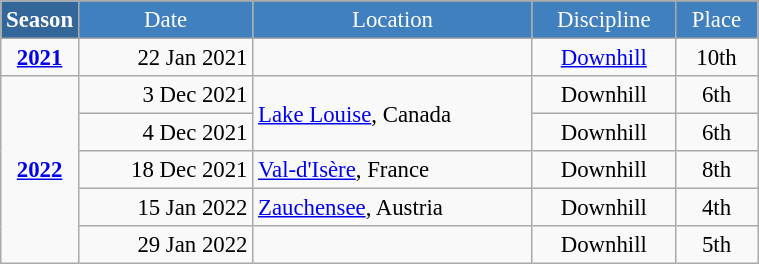<table class="wikitable"  style="font-size:95%; text-align:center; border:gray solid 1px; width:40%;">
<tr style="background:#369; color:white;">
<td rowspan="2" colspan="1" width="5%"><strong>Season</strong></td>
</tr>
<tr style="background-color:#4180be; color:white;">
<td>Date</td>
<td>Location</td>
<td>Discipline</td>
<td>Place</td>
</tr>
<tr>
<td><strong><a href='#'>2021</a></strong></td>
<td align=right>22 Jan 2021</td>
<td align=left></td>
<td><a href='#'>Downhill</a></td>
<td>10th</td>
</tr>
<tr>
<td rowspan="5"><strong><a href='#'>2022</a></strong></td>
<td align=right>3 Dec 2021</td>
<td align=left rowspan="2"> <a href='#'>Lake Louise</a>, Canada</td>
<td>Downhill</td>
<td>6th</td>
</tr>
<tr>
<td align=right>4 Dec 2021</td>
<td>Downhill</td>
<td>6th</td>
</tr>
<tr>
<td align=right>18 Dec 2021</td>
<td align=left> <a href='#'>Val-d'Isère</a>, France</td>
<td>Downhill</td>
<td>8th</td>
</tr>
<tr>
<td align=right>15 Jan 2022</td>
<td align=left> <a href='#'>Zauchensee</a>, Austria</td>
<td>Downhill</td>
<td>4th</td>
</tr>
<tr>
<td align=right>29 Jan 2022</td>
<td align=left></td>
<td>Downhill</td>
<td>5th</td>
</tr>
</table>
